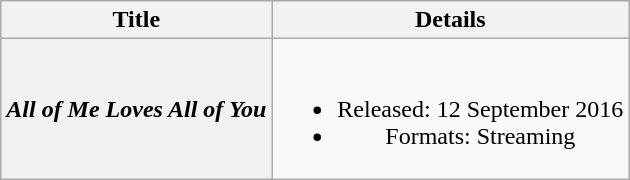<table class="wikitable plainrowheaders" style="text-align:center;" border="1">
<tr>
<th scope="col">Title</th>
<th scope="col">Details</th>
</tr>
<tr>
<th scope="row"><em>All of Me Loves All of You</em></th>
<td><br><ul><li>Released: 12 September 2016</li><li>Formats: Streaming</li></ul></td>
</tr>
</table>
